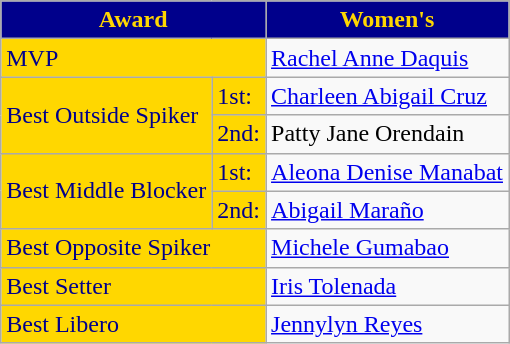<table class="wikitable">
<tr>
<th style="background:#00008B; color:#FFD700;" colspan="2">Award</th>
<th style="background:#00008B; color:#FFD700;">Women's</th>
</tr>
<tr>
<td style="background:#FFD700; color:#00008B;" colspan="2">MVP</td>
<td><a href='#'>Rachel Anne Daquis</a></td>
</tr>
<tr>
<td style="background:#FFD700; color:#00008B;" rowspan=2>Best Outside Spiker</td>
<td style="background:#FFD700; color:#00008B;">1st:</td>
<td><a href='#'>Charleen Abigail Cruz</a></td>
</tr>
<tr>
<td style="background:#FFD700; color:#00008B;">2nd:</td>
<td>Patty Jane Orendain</td>
</tr>
<tr>
<td style="background:#FFD700; color:#00008B;" rowspan="2">Best Middle Blocker</td>
<td style="background:#FFD700; color:#00008B;">1st:</td>
<td><a href='#'>Aleona Denise Manabat</a></td>
</tr>
<tr>
<td style="background:#FFD700; color:#00008B;">2nd:</td>
<td><a href='#'>Abigail Maraño</a></td>
</tr>
<tr>
<td style="background:#FFD700; color:#00008B;" colspan="2">Best Opposite Spiker</td>
<td><a href='#'>Michele Gumabao</a></td>
</tr>
<tr>
<td style="background:#FFD700; color:#00008B;" colspan="2">Best Setter</td>
<td><a href='#'>Iris Tolenada</a></td>
</tr>
<tr>
<td style="background:#FFD700; color:#00008B;" colspan="2">Best Libero</td>
<td><a href='#'>Jennylyn Reyes</a></td>
</tr>
</table>
